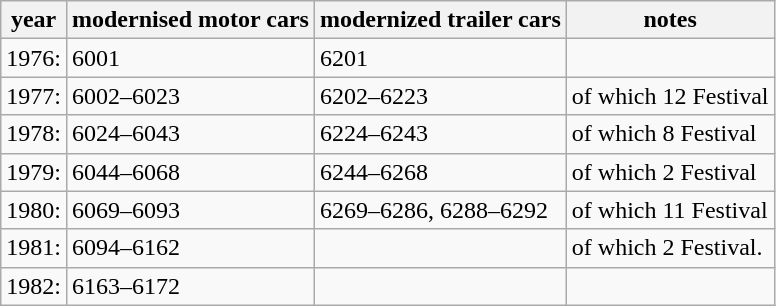<table class="wikitable">
<tr>
<th>year</th>
<th>modernised motor cars</th>
<th>modernized trailer cars</th>
<th>notes</th>
</tr>
<tr>
<td>1976:</td>
<td>6001</td>
<td>6201</td>
<td></td>
</tr>
<tr>
<td>1977:</td>
<td>6002–6023</td>
<td>6202–6223</td>
<td>of which 12 Festival</td>
</tr>
<tr>
<td>1978:</td>
<td>6024–6043</td>
<td>6224–6243</td>
<td>of which 8 Festival</td>
</tr>
<tr>
<td>1979:</td>
<td>6044–6068</td>
<td>6244–6268</td>
<td>of which 2 Festival</td>
</tr>
<tr>
<td>1980:</td>
<td>6069–6093</td>
<td>6269–6286, 6288–6292</td>
<td>of which 11 Festival</td>
</tr>
<tr>
<td>1981:</td>
<td>6094–6162</td>
<td></td>
<td>of which 2 Festival.</td>
</tr>
<tr>
<td>1982:</td>
<td>6163–6172</td>
<td></td>
<td></td>
</tr>
</table>
